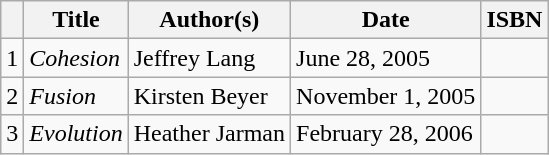<table class="wikitable">
<tr>
<th></th>
<th>Title</th>
<th>Author(s)</th>
<th>Date</th>
<th>ISBN</th>
</tr>
<tr>
<td>1</td>
<td><em>Cohesion</em></td>
<td>Jeffrey Lang</td>
<td>June 28, 2005</td>
<td></td>
</tr>
<tr>
<td>2</td>
<td><em>Fusion</em></td>
<td>Kirsten Beyer</td>
<td>November 1, 2005</td>
<td></td>
</tr>
<tr>
<td>3</td>
<td><em>Evolution</em></td>
<td>Heather Jarman</td>
<td>February 28, 2006</td>
<td></td>
</tr>
</table>
